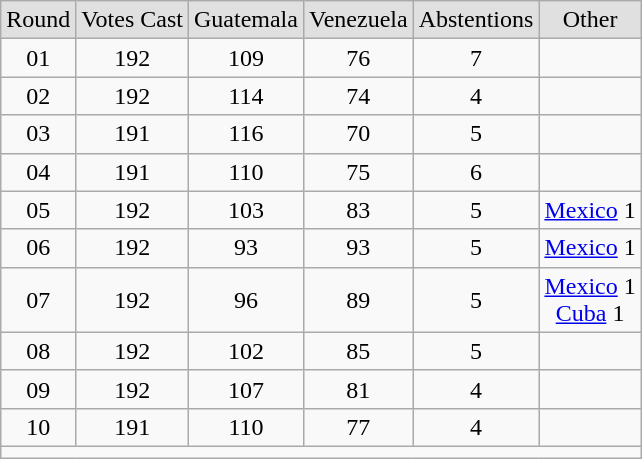<table class="wikitable" style="float:Left; empty-cells:show;">
<tr bgcolor="e0e0e0" align=center>
<td>Round</td>
<td>Votes Cast</td>
<td>Guatemala</td>
<td>Venezuela</td>
<td>Abstentions</td>
<td>Other</td>
</tr>
<tr align=center>
<td>01</td>
<td>192</td>
<td>109</td>
<td>76</td>
<td>7</td>
<td></td>
</tr>
<tr align=center>
<td>02</td>
<td>192</td>
<td>114</td>
<td>74</td>
<td>4</td>
<td></td>
</tr>
<tr align=center>
<td>03</td>
<td>191</td>
<td>116</td>
<td>70</td>
<td>5</td>
<td></td>
</tr>
<tr align=center>
<td>04</td>
<td>191</td>
<td>110</td>
<td>75</td>
<td>6</td>
<td></td>
</tr>
<tr align=center>
<td>05</td>
<td>192</td>
<td>103</td>
<td>83</td>
<td>5</td>
<td><a href='#'>Mexico</a> 1</td>
</tr>
<tr align=center>
<td>06</td>
<td>192</td>
<td>93</td>
<td>93</td>
<td>5</td>
<td><a href='#'>Mexico</a> 1</td>
</tr>
<tr align=center>
<td>07</td>
<td>192</td>
<td>96</td>
<td>89</td>
<td>5</td>
<td><a href='#'>Mexico</a> 1<br><a href='#'>Cuba</a> 1</td>
</tr>
<tr align=center>
<td>08</td>
<td>192</td>
<td>102</td>
<td>85</td>
<td>5</td>
<td></td>
</tr>
<tr align=center>
<td>09</td>
<td>192</td>
<td>107</td>
<td>81</td>
<td>4</td>
<td></td>
</tr>
<tr align=center>
<td>10</td>
<td>191</td>
<td>110</td>
<td>77</td>
<td>4</td>
<td></td>
</tr>
<tr>
<td colspan="6"></td>
</tr>
</table>
